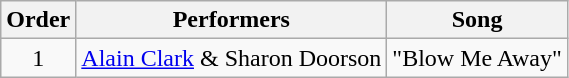<table class="wikitable" style="text-align: center; width: auto;">
<tr>
<th>Order</th>
<th>Performers</th>
<th>Song</th>
</tr>
<tr>
<td>1</td>
<td><a href='#'>Alain Clark</a> & Sharon Doorson</td>
<td>"Blow Me Away"</td>
</tr>
</table>
